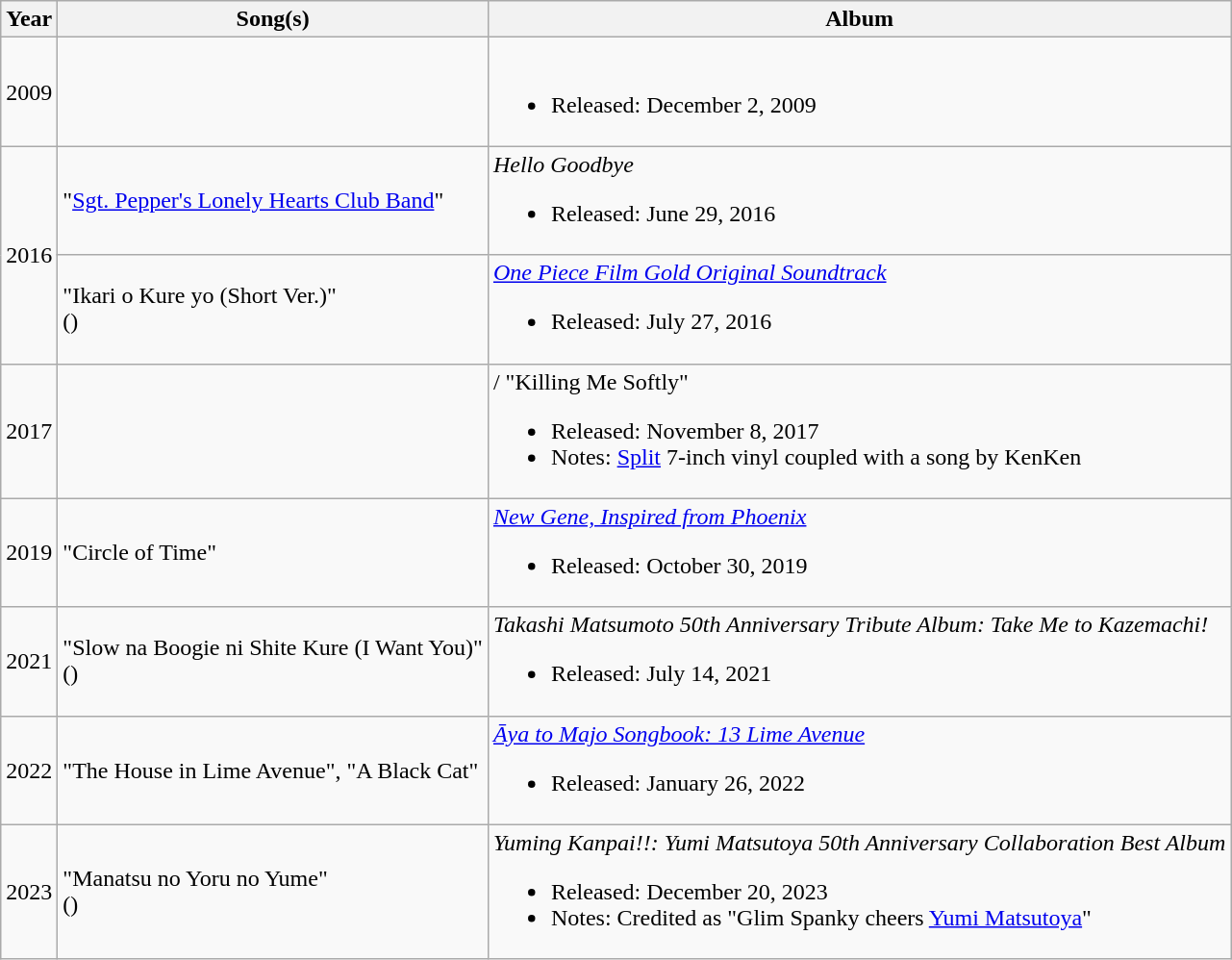<table class="wikitable">
<tr>
<th>Year</th>
<th>Song(s)</th>
<th>Album</th>
</tr>
<tr>
<td>2009</td>
<td></td>
<td><br><ul><li>Released: December 2, 2009</li></ul></td>
</tr>
<tr>
<td rowspan="2">2016</td>
<td>"<a href='#'>Sgt. Pepper's Lonely Hearts Club Band</a>"</td>
<td><em>Hello Goodbye</em><br><ul><li>Released: June 29, 2016</li></ul></td>
</tr>
<tr>
<td>"Ikari o Kure yo (Short Ver.)"<br>()</td>
<td><em><a href='#'>One Piece Film Gold Original Soundtrack</a></em><br><ul><li>Released: July 27, 2016</li></ul></td>
</tr>
<tr>
<td>2017</td>
<td></td>
<td> / "Killing Me Softly"<br><ul><li>Released: November 8, 2017</li><li>Notes: <a href='#'>Split</a> 7-inch vinyl coupled with a song by KenKen</li></ul></td>
</tr>
<tr>
<td>2019</td>
<td>"Circle of Time"</td>
<td><em><a href='#'>New Gene, Inspired from Phoenix</a></em><br><ul><li>Released: October 30, 2019</li></ul></td>
</tr>
<tr>
<td>2021</td>
<td>"Slow na Boogie ni Shite Kure (I Want You)"<br>()</td>
<td><em>Takashi Matsumoto 50th Anniversary Tribute Album: Take Me to Kazemachi!</em><br><ul><li>Released: July 14, 2021</li></ul></td>
</tr>
<tr>
<td>2022</td>
<td>"The House in Lime Avenue", "A Black Cat"</td>
<td><em><a href='#'>Āya to Majo Songbook: 13 Lime Avenue</a></em><br><ul><li>Released: January 26, 2022</li></ul></td>
</tr>
<tr>
<td>2023</td>
<td>"Manatsu no Yoru no Yume"<br>()</td>
<td><em>Yuming Kanpai!!: Yumi Matsutoya 50th Anniversary Collaboration Best Album</em><br><ul><li>Released: December 20, 2023</li><li>Notes: Credited as "Glim Spanky cheers <a href='#'>Yumi Matsutoya</a>"</li></ul></td>
</tr>
</table>
